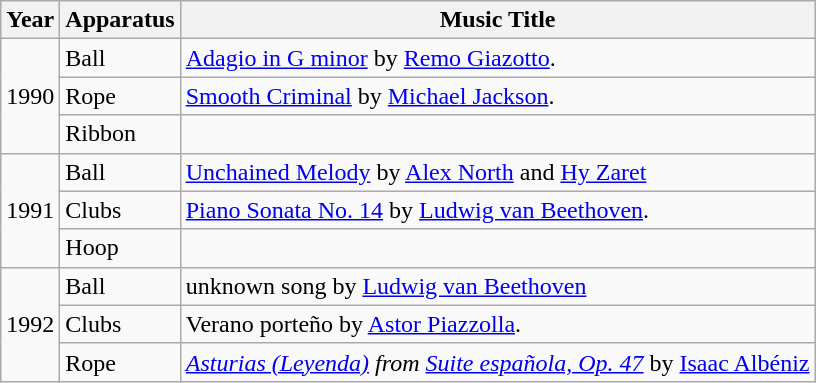<table class="wikitable">
<tr>
<th>Year</th>
<th>Apparatus</th>
<th>Music Title</th>
</tr>
<tr>
<td rowspan="3">1990</td>
<td>Ball</td>
<td><a href='#'>Adagio in G minor</a> by <a href='#'>Remo Giazotto</a>.</td>
</tr>
<tr>
<td>Rope</td>
<td><a href='#'>Smooth Criminal</a> by <a href='#'>Michael Jackson</a>.</td>
</tr>
<tr>
<td>Ribbon</td>
<td></td>
</tr>
<tr>
<td rowspan="3">1991</td>
<td>Ball</td>
<td><a href='#'>Unchained Melody</a> by <a href='#'>Alex North</a> and <a href='#'>Hy Zaret</a></td>
</tr>
<tr>
<td>Clubs</td>
<td><a href='#'>Piano Sonata No. 14</a> by <a href='#'>Ludwig van Beethoven</a>.</td>
</tr>
<tr>
<td>Hoop</td>
<td></td>
</tr>
<tr>
<td rowspan="3">1992</td>
<td>Ball</td>
<td>unknown song by <a href='#'>Ludwig van Beethoven</a></td>
</tr>
<tr>
<td>Clubs</td>
<td>Verano porteño by <a href='#'>Astor Piazzolla</a>.</td>
</tr>
<tr>
<td>Rope</td>
<td><em><a href='#'>Asturias (Leyenda)</a> from</em> <em><a href='#'>Suite española, Op. 47</a></em> by <a href='#'>Isaac Albéniz</a></td>
</tr>
</table>
